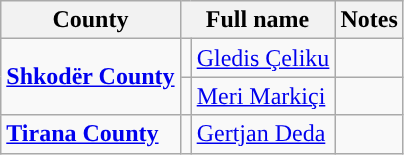<table class="wikitable">
<tr>
<th>County</th>
<th colspan="2">Full name</th>
<th>Notes</th>
</tr>
<tr>
<td rowspan="2"><strong><a href='#'>Shkodër County</a></strong></td>
<td></td>
<td><a href='#'>Gledis Çeliku</a></td>
<td></td>
</tr>
<tr>
<td></td>
<td><a href='#'>Meri Markiçi</a></td>
<td></td>
</tr>
<tr>
<td><strong><a href='#'>Tirana County</a></strong></td>
<td></td>
<td><a href='#'>Gertjan Deda</a></td>
<td></td>
</tr>
</table>
